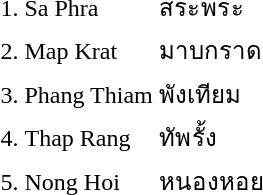<table>
<tr>
<td>1.</td>
<td>Sa Phra</td>
<td>สระพระ</td>
<td></td>
</tr>
<tr>
<td>2.</td>
<td>Map Krat</td>
<td>มาบกราด</td>
<td></td>
</tr>
<tr>
<td>3.</td>
<td>Phang Thiam</td>
<td>พังเทียม</td>
<td></td>
</tr>
<tr>
<td>4.</td>
<td>Thap Rang</td>
<td>ทัพรั้ง</td>
<td></td>
</tr>
<tr>
<td>5.</td>
<td>Nong Hoi</td>
<td>หนองหอย</td>
<td></td>
</tr>
</table>
